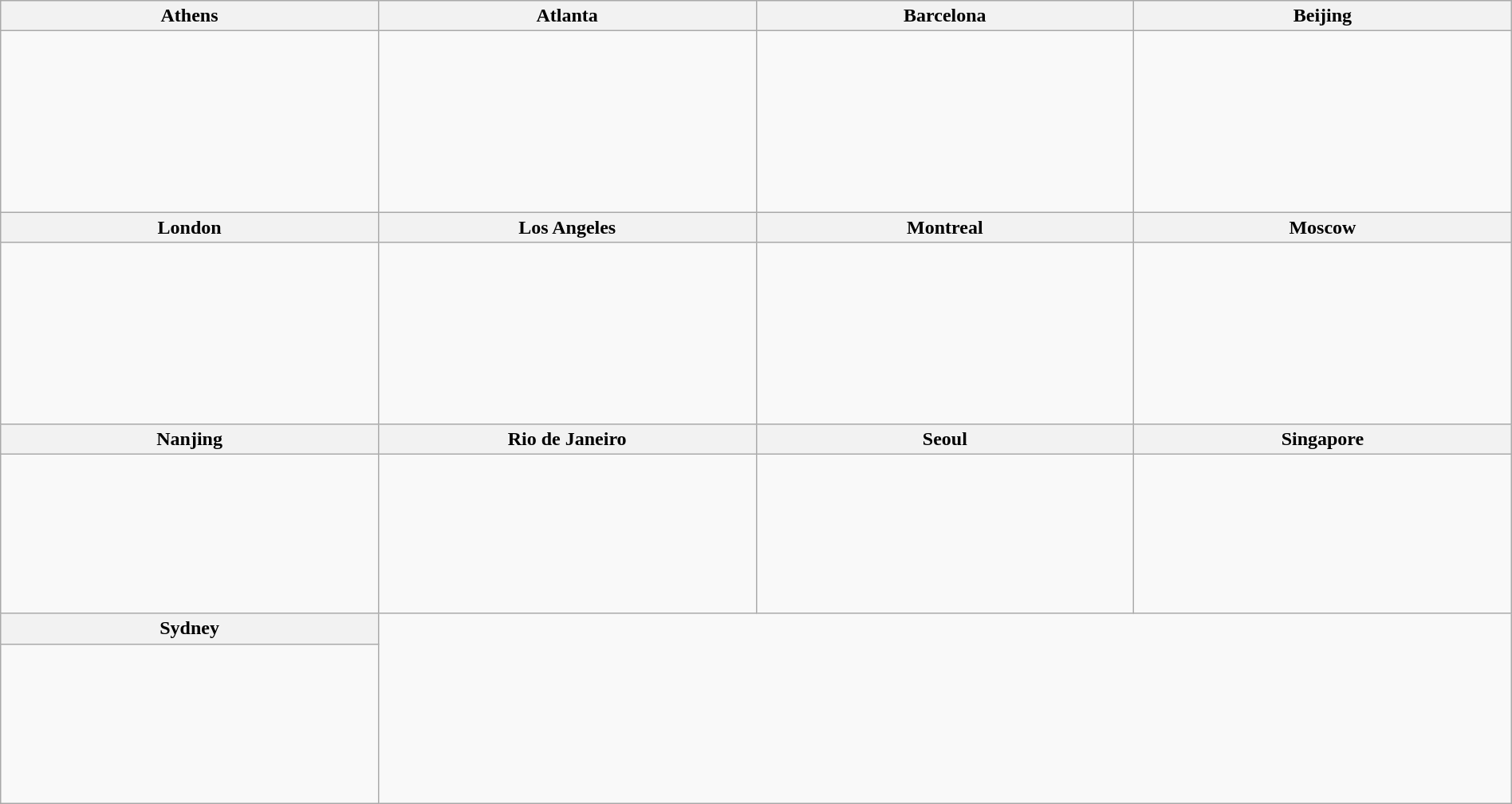<table class="wikitable" width="100%">
<tr>
<th width="25%">Athens</th>
<th width="25%">Atlanta</th>
<th width="25%">Barcelona</th>
<th width="25%">Beijing</th>
</tr>
<tr>
<td><br> <br><br><br><br><br><br></td>
<td><br> <br><br><br><br><br><br></td>
<td><br> <br><br><br><br><br><br> <br></td>
<td><br> <br><br><br><br><br><br> <br></td>
</tr>
<tr>
<th width="25%">London</th>
<th width="25%">Los Angeles</th>
<th width="25%">Montreal</th>
<th width="25%">Moscow</th>
</tr>
<tr>
<td><br> <br><br><br><br><br><br></td>
<td><br> <br><br><br><br><br><br></td>
<td><br> <br><br><br><br><br><br></td>
<td><br> <br><br><br><br><br><br><br></td>
</tr>
<tr>
<th width="25%">Nanjing</th>
<th width="25%">Rio de Janeiro</th>
<th width="25%">Seoul</th>
<th width="25%">Singapore</th>
</tr>
<tr>
<td><br> <br><br><br><br><br><br></td>
<td><br> <br><br><br><br><br><br></td>
<td><br> <br><br><br><br><br><br></td>
<td><br> <br><br><br><br><br><br></td>
</tr>
<tr>
<th width="25%">Sydney</th>
</tr>
<tr>
<td><br> <br><br><br><br><br><br></td>
</tr>
</table>
